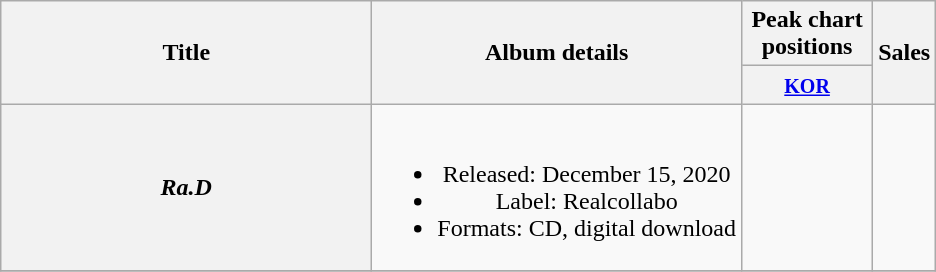<table class="wikitable plainrowheaders" style="text-align:center;">
<tr>
<th scope="col" rowspan="2" style="width:15em;">Title</th>
<th scope="col" rowspan="2">Album details</th>
<th scope="col" colspan="1" style="width:5em;">Peak chart positions</th>
<th scope="col" rowspan="2">Sales</th>
</tr>
<tr>
<th><small><a href='#'>KOR</a></small><br></th>
</tr>
<tr>
<th scope="row"><em>Ra.D</em></th>
<td><br><ul><li>Released: December 15, 2020</li><li>Label: Realcollabo</li><li>Formats: CD, digital download</li></ul></td>
<td></td>
<td></td>
</tr>
<tr>
</tr>
</table>
